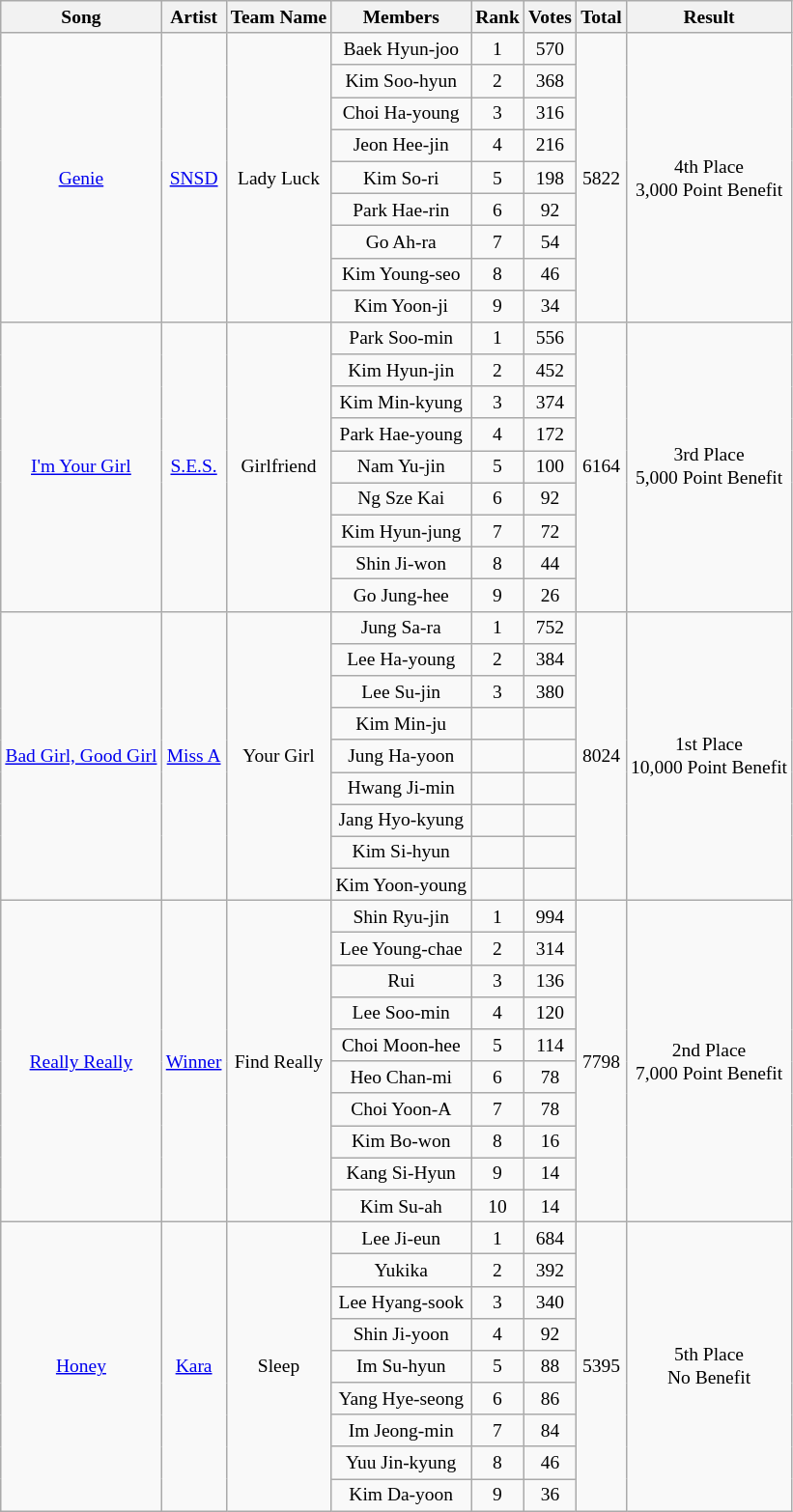<table class="wikitable sortable" style="text-align:center; font-size: small;">
<tr>
<th>Song</th>
<th>Artist</th>
<th>Team Name</th>
<th>Members</th>
<th>Rank</th>
<th>Votes</th>
<th>Total</th>
<th>Result</th>
</tr>
<tr>
<td rowspan="9"><a href='#'>Genie</a></td>
<td rowspan="9"><a href='#'>SNSD</a></td>
<td rowspan="9">Lady Luck</td>
<td>Baek Hyun-joo</td>
<td>1</td>
<td>570</td>
<td rowspan="9">5822</td>
<td rowspan="9">4th Place <br> 3,000 Point Benefit</td>
</tr>
<tr>
<td>Kim Soo-hyun</td>
<td>2</td>
<td>368</td>
</tr>
<tr>
<td>Choi Ha-young</td>
<td>3</td>
<td>316</td>
</tr>
<tr>
<td>Jeon Hee-jin</td>
<td>4</td>
<td>216</td>
</tr>
<tr>
<td>Kim So-ri</td>
<td>5</td>
<td>198</td>
</tr>
<tr>
<td>Park Hae-rin</td>
<td>6</td>
<td>92</td>
</tr>
<tr>
<td>Go Ah-ra</td>
<td>7</td>
<td>54</td>
</tr>
<tr>
<td>Kim Young-seo</td>
<td>8</td>
<td>46</td>
</tr>
<tr>
<td>Kim Yoon-ji</td>
<td>9</td>
<td>34</td>
</tr>
<tr>
<td rowspan="9"><a href='#'>I'm Your Girl</a></td>
<td rowspan="9"><a href='#'>S.E.S.</a></td>
<td rowspan="9">Girlfriend</td>
<td>Park Soo-min</td>
<td>1</td>
<td>556</td>
<td rowspan="9">6164</td>
<td rowspan="9">3rd Place <br> 5,000 Point Benefit</td>
</tr>
<tr>
<td>Kim Hyun-jin</td>
<td>2</td>
<td>452</td>
</tr>
<tr>
<td>Kim Min-kyung</td>
<td>3</td>
<td>374</td>
</tr>
<tr>
<td>Park Hae-young</td>
<td>4</td>
<td>172</td>
</tr>
<tr>
<td>Nam Yu-jin</td>
<td>5</td>
<td>100</td>
</tr>
<tr>
<td>Ng Sze Kai</td>
<td>6</td>
<td>92</td>
</tr>
<tr>
<td>Kim Hyun-jung</td>
<td>7</td>
<td>72</td>
</tr>
<tr>
<td>Shin Ji-won</td>
<td>8</td>
<td>44</td>
</tr>
<tr>
<td>Go Jung-hee</td>
<td>9</td>
<td>26</td>
</tr>
<tr>
<td rowspan="9"><a href='#'>Bad Girl, Good Girl</a></td>
<td rowspan="9"><a href='#'>Miss A</a></td>
<td rowspan="9">Your Girl</td>
<td>Jung Sa-ra</td>
<td>1</td>
<td>752</td>
<td rowspan="9">8024</td>
<td rowspan="9">1st Place <br> 10,000 Point Benefit</td>
</tr>
<tr>
<td>Lee Ha-young</td>
<td>2</td>
<td>384</td>
</tr>
<tr>
<td>Lee Su-jin</td>
<td>3</td>
<td>380</td>
</tr>
<tr>
<td>Kim Min-ju</td>
<td></td>
<td></td>
</tr>
<tr>
<td>Jung Ha-yoon</td>
<td></td>
<td></td>
</tr>
<tr>
<td>Hwang Ji-min</td>
<td></td>
<td></td>
</tr>
<tr>
<td>Jang Hyo-kyung</td>
<td></td>
<td></td>
</tr>
<tr>
<td>Kim Si-hyun</td>
<td></td>
<td></td>
</tr>
<tr>
<td>Kim Yoon-young</td>
<td></td>
<td></td>
</tr>
<tr>
<td rowspan="10"><a href='#'>Really Really</a></td>
<td rowspan="10"><a href='#'>Winner</a></td>
<td rowspan="10">Find Really</td>
<td>Shin Ryu-jin</td>
<td>1</td>
<td>994</td>
<td rowspan="10">7798</td>
<td rowspan="10">2nd Place <br> 7,000 Point Benefit</td>
</tr>
<tr>
<td>Lee Young-chae</td>
<td>2</td>
<td>314</td>
</tr>
<tr>
<td>Rui</td>
<td>3</td>
<td>136</td>
</tr>
<tr>
<td>Lee Soo-min</td>
<td>4</td>
<td>120</td>
</tr>
<tr>
<td>Choi Moon-hee</td>
<td>5</td>
<td>114</td>
</tr>
<tr>
<td>Heo Chan-mi</td>
<td>6</td>
<td>78</td>
</tr>
<tr>
<td>Choi Yoon-A</td>
<td>7</td>
<td>78</td>
</tr>
<tr>
<td>Kim Bo-won</td>
<td>8</td>
<td>16</td>
</tr>
<tr>
<td>Kang Si-Hyun</td>
<td>9</td>
<td>14</td>
</tr>
<tr>
<td>Kim Su-ah</td>
<td>10</td>
<td>14</td>
</tr>
<tr>
<td rowspan="9"><a href='#'>Honey</a></td>
<td rowspan="9"><a href='#'>Kara</a></td>
<td rowspan="9">Sleep</td>
<td>Lee Ji-eun</td>
<td>1</td>
<td>684</td>
<td rowspan="9">5395</td>
<td rowspan="9">5th Place <br> No Benefit</td>
</tr>
<tr>
<td>Yukika</td>
<td>2</td>
<td>392</td>
</tr>
<tr>
<td>Lee Hyang-sook</td>
<td>3</td>
<td>340</td>
</tr>
<tr>
<td>Shin Ji-yoon</td>
<td>4</td>
<td>92</td>
</tr>
<tr>
<td>Im Su-hyun</td>
<td>5</td>
<td>88</td>
</tr>
<tr>
<td>Yang Hye-seong</td>
<td>6</td>
<td>86</td>
</tr>
<tr>
<td>Im Jeong-min</td>
<td>7</td>
<td>84</td>
</tr>
<tr>
<td>Yuu Jin-kyung</td>
<td>8</td>
<td>46</td>
</tr>
<tr>
<td>Kim Da-yoon</td>
<td>9</td>
<td>36</td>
</tr>
</table>
